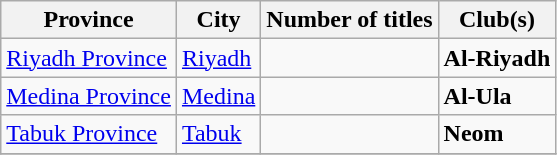<table class="wikitable">
<tr>
<th>Province</th>
<th>City</th>
<th>Number of titles</th>
<th>Club(s)</th>
</tr>
<tr>
<td><a href='#'>Riyadh Province</a></td>
<td><a href='#'>Riyadh</a></td>
<td></td>
<td><strong>Al-Riyadh</strong></td>
</tr>
<tr>
<td><a href='#'>Medina Province</a></td>
<td><a href='#'>Medina</a></td>
<td></td>
<td><strong>Al-Ula</strong></td>
</tr>
<tr>
<td><a href='#'>Tabuk Province</a></td>
<td><a href='#'>Tabuk</a></td>
<td></td>
<td><strong>Neom</strong></td>
</tr>
<tr>
</tr>
</table>
